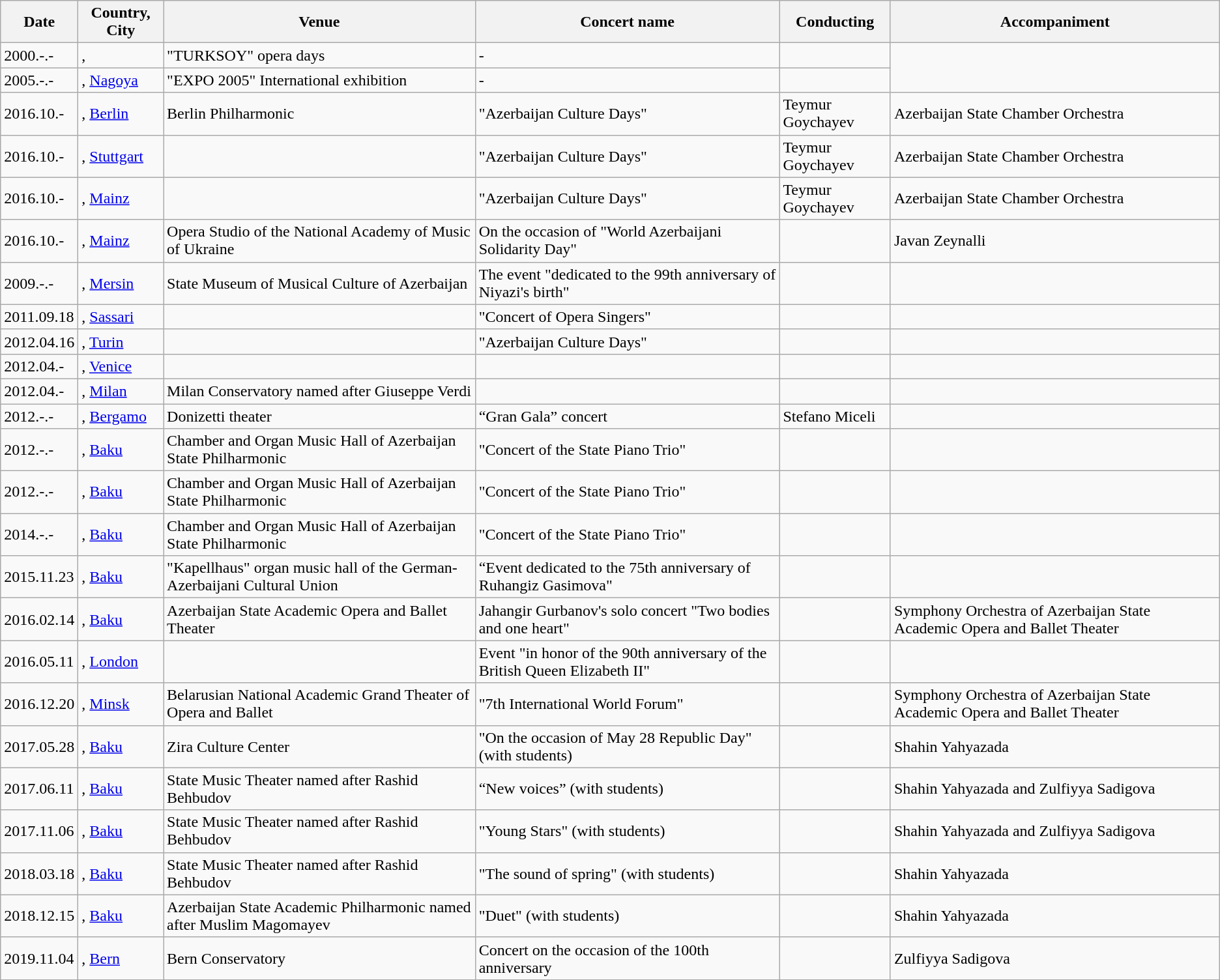<table class="wikitable sortable">
<tr>
<th>Date</th>
<th>Country, City</th>
<th class="unsortable">Venue</th>
<th class="unsortable">Concert name</th>
<th class="unsortable">Conducting</th>
<th class="unsortable">Accompaniment</th>
</tr>
<tr>
<td>2000.-.-</td>
<td>,</td>
<td>"TURKSOY" opera days</td>
<td>-</td>
<td></td>
</tr>
<tr>
<td>2005.-.-</td>
<td>, <a href='#'>Nagoya</a></td>
<td>"EXPO 2005" International exhibition</td>
<td>-</td>
<td></td>
</tr>
<tr>
<td>2016.10.-</td>
<td>, <a href='#'>Berlin</a></td>
<td>Berlin Philharmonic</td>
<td>"Azerbaijan Culture Days"</td>
<td>Teymur Goychayev</td>
<td>Azerbaijan State Chamber Orchestra</td>
</tr>
<tr>
<td>2016.10.-</td>
<td>, <a href='#'>Stuttgart</a></td>
<td></td>
<td>"Azerbaijan Culture Days"</td>
<td>Teymur Goychayev</td>
<td>Azerbaijan State Chamber Orchestra</td>
</tr>
<tr>
<td>2016.10.-</td>
<td>, <a href='#'>Mainz</a></td>
<td></td>
<td>"Azerbaijan Culture Days"</td>
<td>Teymur Goychayev</td>
<td>Azerbaijan State Chamber Orchestra</td>
</tr>
<tr>
<td>2016.10.-</td>
<td>, <a href='#'>Mainz</a></td>
<td>Opera Studio of the National Academy of Music of Ukraine</td>
<td>On the occasion of "World Azerbaijani Solidarity Day"</td>
<td></td>
<td>Javan Zeynalli</td>
</tr>
<tr>
<td>2009.-.-</td>
<td>, <a href='#'>Mersin</a></td>
<td>State Museum of Musical Culture of Azerbaijan</td>
<td>The event "dedicated to the 99th anniversary of Niyazi's birth"</td>
<td></td>
<td></td>
</tr>
<tr>
<td>2011.09.18</td>
<td>, <a href='#'>Sassari</a></td>
<td></td>
<td>"Concert of Opera Singers"</td>
<td></td>
<td></td>
</tr>
<tr>
<td>2012.04.16</td>
<td>, <a href='#'>Turin</a></td>
<td></td>
<td>"Azerbaijan Culture Days"</td>
<td></td>
<td></td>
</tr>
<tr>
<td>2012.04.-</td>
<td>, <a href='#'>Venice</a></td>
<td></td>
<td></td>
<td></td>
<td></td>
</tr>
<tr>
<td>2012.04.-</td>
<td>, <a href='#'>Milan</a></td>
<td>Milan Conservatory named after Giuseppe Verdi</td>
<td></td>
<td></td>
<td></td>
</tr>
<tr>
<td>2012.-.-</td>
<td>, <a href='#'>Bergamo</a></td>
<td>Donizetti theater</td>
<td>“Gran Gala” concert</td>
<td>Stefano Miceli</td>
<td></td>
</tr>
<tr>
<td>2012.-.-</td>
<td>, <a href='#'>Baku</a></td>
<td>Chamber and Organ Music Hall of Azerbaijan State Philharmonic</td>
<td>"Concert of the State Piano Trio"</td>
<td></td>
<td></td>
</tr>
<tr>
<td>2012.-.-</td>
<td>, <a href='#'>Baku</a></td>
<td>Chamber and Organ Music Hall of Azerbaijan State Philharmonic</td>
<td>"Concert of the State Piano Trio"</td>
<td></td>
<td></td>
</tr>
<tr>
<td>2014.-.-</td>
<td>, <a href='#'>Baku</a></td>
<td>Chamber and Organ Music Hall of Azerbaijan State Philharmonic</td>
<td>"Concert of the State Piano Trio"</td>
<td></td>
<td></td>
</tr>
<tr>
<td>2015.11.23</td>
<td>, <a href='#'>Baku</a></td>
<td>"Kapellhaus" organ music hall of the German-Azerbaijani Cultural Union</td>
<td>“Event dedicated to the 75th anniversary of Ruhangiz Gasimova"</td>
<td></td>
<td></td>
</tr>
<tr>
<td>2016.02.14</td>
<td>, <a href='#'>Baku</a></td>
<td>Azerbaijan State Academic Opera and Ballet Theater</td>
<td>Jahangir Gurbanov's solo concert "Two bodies and one heart"</td>
<td></td>
<td>Symphony Orchestra of Azerbaijan State Academic Opera and Ballet Theater</td>
</tr>
<tr>
<td>2016.05.11</td>
<td>, <a href='#'>London</a></td>
<td></td>
<td>Event "in honor of the 90th anniversary of the British Queen Elizabeth II"</td>
<td></td>
<td></td>
</tr>
<tr>
<td>2016.12.20</td>
<td>, <a href='#'>Minsk</a></td>
<td>Belarusian National Academic Grand Theater of Opera and Ballet</td>
<td>"7th International World Forum"</td>
<td></td>
<td>Symphony Orchestra of Azerbaijan State Academic Opera and Ballet Theater</td>
</tr>
<tr>
<td>2017.05.28</td>
<td>, <a href='#'>Baku</a></td>
<td>Zira Culture Center</td>
<td>"On the occasion of May 28 Republic Day" (with students)</td>
<td></td>
<td>Shahin Yahyazada</td>
</tr>
<tr>
<td>2017.06.11</td>
<td>, <a href='#'>Baku</a></td>
<td>State Music Theater named after Rashid Behbudov</td>
<td>“New voices” (with students)</td>
<td></td>
<td>Shahin Yahyazada and Zulfiyya Sadigova</td>
</tr>
<tr>
<td>2017.11.06</td>
<td>, <a href='#'>Baku</a></td>
<td>State Music Theater named after Rashid Behbudov</td>
<td>"Young Stars" (with students)</td>
<td></td>
<td>Shahin Yahyazada and Zulfiyya Sadigova</td>
</tr>
<tr>
<td>2018.03.18</td>
<td>, <a href='#'>Baku</a></td>
<td>State Music Theater named after Rashid Behbudov</td>
<td>"The sound of spring" (with students)</td>
<td></td>
<td>Shahin Yahyazada</td>
</tr>
<tr>
<td>2018.12.15</td>
<td>, <a href='#'>Baku</a></td>
<td>Azerbaijan State Academic Philharmonic named after Muslim Magomayev</td>
<td>"Duet" (with students)</td>
<td></td>
<td>Shahin Yahyazada</td>
</tr>
<tr>
<td>2019.11.04</td>
<td>, <a href='#'>Bern</a></td>
<td>Bern Conservatory</td>
<td>Concert on the occasion of the 100th anniversary</td>
<td></td>
<td>Zulfiyya Sadigova</td>
</tr>
</table>
